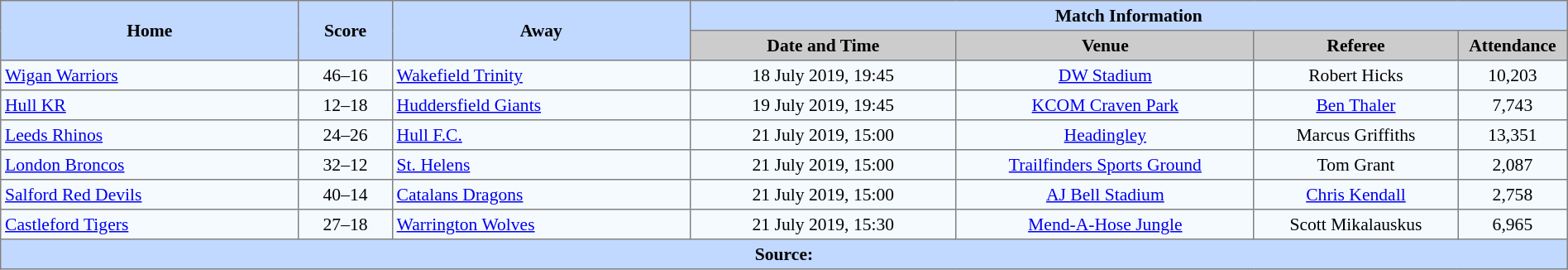<table border="1" style="border-collapse:collapse; font-size:90%; text-align:center;" cellpadding="3" cellspacing="0" width="100%">
<tr bgcolor="#C1D8FF">
<th rowspan="2" width="19%">Home</th>
<th rowspan="2" width="6%">Score</th>
<th rowspan="2" width="19%">Away</th>
<th colspan="4">Match Information</th>
</tr>
<tr bgcolor="#CCCCCC">
<th width="17%">Date and Time</th>
<th width="19%">Venue</th>
<th width="13%">Referee</th>
<th width="7%">Attendance</th>
</tr>
<tr bgcolor="#F5FAFF">
<td align="left"> <a href='#'>Wigan Warriors</a></td>
<td>46–16</td>
<td align="left"> <a href='#'>Wakefield Trinity</a></td>
<td>18 July 2019, 19:45</td>
<td><a href='#'>DW Stadium</a></td>
<td>Robert Hicks</td>
<td>10,203</td>
</tr>
<tr bgcolor="#F5FAFF">
<td align="left"> <a href='#'>Hull KR</a></td>
<td>12–18</td>
<td align="left"> <a href='#'>Huddersfield Giants</a></td>
<td>19 July 2019, 19:45</td>
<td><a href='#'>KCOM Craven Park</a></td>
<td><a href='#'>Ben Thaler</a></td>
<td>7,743</td>
</tr>
<tr bgcolor="#F5FAFF">
<td align="left"> <a href='#'>Leeds Rhinos</a></td>
<td>24–26</td>
<td align="left"> <a href='#'>Hull F.C.</a></td>
<td>21 July 2019, 15:00</td>
<td><a href='#'>Headingley</a></td>
<td>Marcus Griffiths</td>
<td>13,351</td>
</tr>
<tr bgcolor="#F5FAFF">
<td align="left"> <a href='#'>London Broncos</a></td>
<td>32–12</td>
<td align="left"> <a href='#'>St. Helens</a></td>
<td>21 July 2019, 15:00</td>
<td><a href='#'>Trailfinders Sports Ground</a></td>
<td>Tom Grant</td>
<td>2,087</td>
</tr>
<tr bgcolor="#F5FAFF">
<td align="left"> <a href='#'>Salford Red Devils</a></td>
<td>40–14</td>
<td align="left"> <a href='#'>Catalans Dragons</a></td>
<td>21 July 2019, 15:00</td>
<td><a href='#'>AJ Bell Stadium</a></td>
<td><a href='#'>Chris Kendall</a></td>
<td>2,758</td>
</tr>
<tr bgcolor="#F5FAFF">
<td align="left"> <a href='#'>Castleford Tigers</a></td>
<td>27–18</td>
<td align="left"> <a href='#'>Warrington Wolves</a></td>
<td>21 July 2019, 15:30</td>
<td><a href='#'>Mend-A-Hose Jungle</a></td>
<td>Scott Mikalauskus</td>
<td>6,965</td>
</tr>
<tr style="background:#c1d8ff;">
<th colspan="7">Source:</th>
</tr>
</table>
